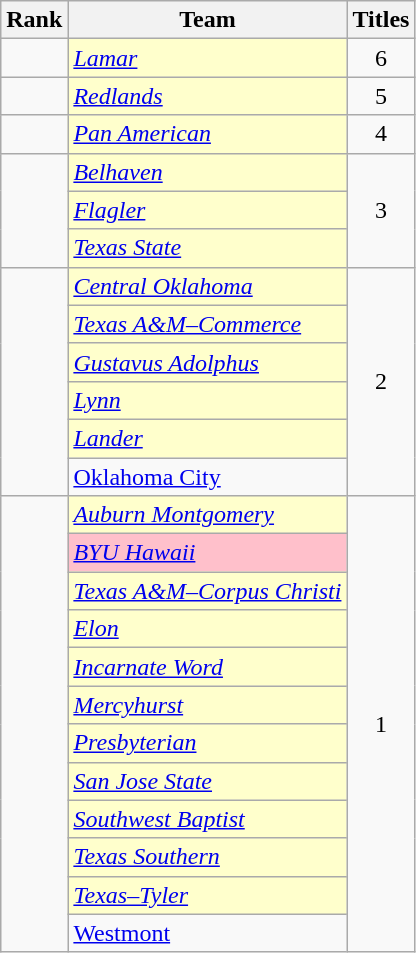<table class="wikitable sortable" style="text-align:center">
<tr>
<th>Rank</th>
<th>Team</th>
<th>Titles</th>
</tr>
<tr>
<td></td>
<td align=left bgcolor=#ffffcc><em><a href='#'>Lamar</a></em></td>
<td>6</td>
</tr>
<tr>
<td></td>
<td align=left bgcolor=#ffffcc><em><a href='#'>Redlands</a></em></td>
<td>5</td>
</tr>
<tr>
<td></td>
<td align=left bgcolor=#ffffcc><em><a href='#'>Pan American</a></em></td>
<td>4</td>
</tr>
<tr>
<td rowspan=3></td>
<td align=left bgcolor=#ffffcc><em><a href='#'>Belhaven</a></em></td>
<td rowspan=3>3</td>
</tr>
<tr>
<td align=left bgcolor=#ffffcc><em><a href='#'>Flagler</a></em></td>
</tr>
<tr>
<td align=left bgcolor=#ffffcc><em><a href='#'>Texas State</a></em></td>
</tr>
<tr>
<td rowspan=6></td>
<td align=left bgcolor=#ffffcc><em><a href='#'>Central Oklahoma</a></em></td>
<td rowspan=6>2</td>
</tr>
<tr>
<td align=left bgcolor=#ffffcc><em><a href='#'>Texas A&M–Commerce</a></em></td>
</tr>
<tr>
<td align=left bgcolor=#ffffcc><em><a href='#'>Gustavus Adolphus</a></em></td>
</tr>
<tr>
<td align=left bgcolor=#ffffcc><em><a href='#'>Lynn</a></em></td>
</tr>
<tr>
<td align=left bgcolor=#ffffcc><em><a href='#'>Lander</a></em></td>
</tr>
<tr>
<td align=left><a href='#'>Oklahoma City</a></td>
</tr>
<tr>
<td rowspan=12></td>
<td align=left bgcolor=#ffffcc><em><a href='#'>Auburn Montgomery</a></em></td>
<td rowspan=12>1</td>
</tr>
<tr>
<td align=left bgcolor=pink><em><a href='#'>BYU Hawaii</a></em></td>
</tr>
<tr>
<td align=left bgcolor=#ffffcc><em><a href='#'>Texas A&M–Corpus Christi</a></em></td>
</tr>
<tr>
<td align=left bgcolor=#ffffcc><em><a href='#'>Elon</a></em></td>
</tr>
<tr>
<td align=left bgcolor=#ffffcc><em><a href='#'>Incarnate Word</a></em></td>
</tr>
<tr>
<td align=left bgcolor=#ffffcc><em><a href='#'>Mercyhurst</a></em></td>
</tr>
<tr>
<td align=left bgcolor=#ffffcc><em><a href='#'>Presbyterian</a></em></td>
</tr>
<tr>
<td align=left bgcolor=#ffffcc><em><a href='#'>San Jose State</a></em></td>
</tr>
<tr>
<td align=left bgcolor=#ffffcc><em><a href='#'>Southwest Baptist</a></em></td>
</tr>
<tr>
<td align=left bgcolor=#ffffcc><em><a href='#'>Texas Southern</a></em></td>
</tr>
<tr>
<td align=left bgcolor=#ffffcc><em><a href='#'>Texas–Tyler</a></em></td>
</tr>
<tr>
<td align=left><a href='#'>Westmont</a></td>
</tr>
</table>
